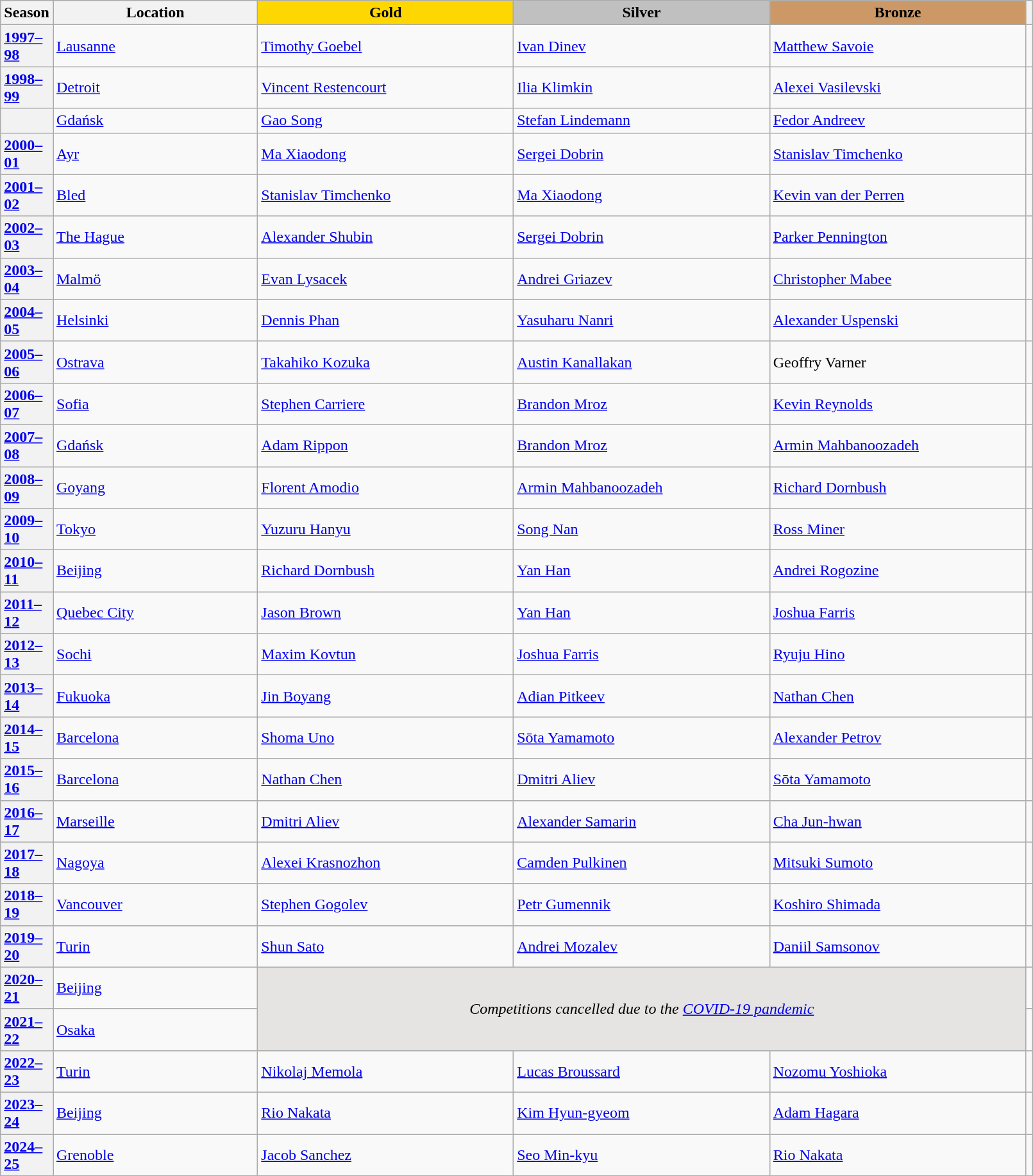<table class="wikitable unsortable" style="text-align:left; width:85%">
<tr>
<th scope="col" style="text-align:center">Season</th>
<th scope="col" style="text-align:center; width:20%">Location</th>
<th scope="col" style="text-align:center; width:25%; background:gold">Gold</th>
<th scope="col" style="text-align:center; width:25%; background:silver">Silver</th>
<th scope="col" style="text-align:center; width:25%; background:#c96">Bronze</th>
<th scope="col" style="text-align:center"></th>
</tr>
<tr>
<th scope="row" style="text-align:left"><a href='#'>1997–98</a></th>
<td> <a href='#'>Lausanne</a></td>
<td> <a href='#'>Timothy Goebel</a></td>
<td> <a href='#'>Ivan Dinev</a></td>
<td> <a href='#'>Matthew Savoie</a></td>
<td></td>
</tr>
<tr>
<th scope="row" style="text-align:left"><a href='#'>1998–99</a></th>
<td> <a href='#'>Detroit</a></td>
<td> <a href='#'>Vincent Restencourt</a></td>
<td> <a href='#'>Ilia Klimkin</a></td>
<td> <a href='#'>Alexei Vasilevski</a></td>
<td></td>
</tr>
<tr>
<th scope="row" style="text-align:left"></th>
<td> <a href='#'>Gdańsk</a></td>
<td> <a href='#'>Gao Song</a></td>
<td> <a href='#'>Stefan Lindemann</a></td>
<td> <a href='#'>Fedor Andreev</a></td>
<td></td>
</tr>
<tr>
<th scope="row" style="text-align:left"><a href='#'>2000–01</a></th>
<td> <a href='#'>Ayr</a></td>
<td> <a href='#'>Ma Xiaodong</a></td>
<td> <a href='#'>Sergei Dobrin</a></td>
<td> <a href='#'>Stanislav Timchenko</a></td>
<td></td>
</tr>
<tr>
<th scope="row" style="text-align:left"><a href='#'>2001–02</a></th>
<td> <a href='#'>Bled</a></td>
<td> <a href='#'>Stanislav Timchenko</a></td>
<td> <a href='#'>Ma Xiaodong</a></td>
<td> <a href='#'>Kevin van der Perren</a></td>
<td></td>
</tr>
<tr>
<th scope="row" style="text-align:left"><a href='#'>2002–03</a></th>
<td> <a href='#'>The Hague</a></td>
<td> <a href='#'>Alexander Shubin</a></td>
<td> <a href='#'>Sergei Dobrin</a></td>
<td> <a href='#'>Parker Pennington</a></td>
<td></td>
</tr>
<tr>
<th scope="row" style="text-align:left"><a href='#'>2003–04</a></th>
<td> <a href='#'>Malmö</a></td>
<td> <a href='#'>Evan Lysacek</a></td>
<td> <a href='#'>Andrei Griazev</a></td>
<td> <a href='#'>Christopher Mabee</a></td>
<td></td>
</tr>
<tr>
<th scope="row" style="text-align:left"><a href='#'>2004–05</a></th>
<td> <a href='#'>Helsinki</a></td>
<td> <a href='#'>Dennis Phan</a></td>
<td> <a href='#'>Yasuharu Nanri</a></td>
<td> <a href='#'>Alexander Uspenski</a></td>
<td></td>
</tr>
<tr>
<th scope="row" style="text-align:left"><a href='#'>2005–06</a></th>
<td> <a href='#'>Ostrava</a></td>
<td> <a href='#'>Takahiko Kozuka</a></td>
<td> <a href='#'>Austin Kanallakan</a></td>
<td> Geoffry Varner</td>
<td></td>
</tr>
<tr>
<th scope="row" style="text-align:left"><a href='#'>2006–07</a></th>
<td> <a href='#'>Sofia</a></td>
<td> <a href='#'>Stephen Carriere</a></td>
<td> <a href='#'>Brandon Mroz</a></td>
<td> <a href='#'>Kevin Reynolds</a></td>
<td></td>
</tr>
<tr>
<th scope="row" style="text-align:left"><a href='#'>2007–08</a></th>
<td> <a href='#'>Gdańsk</a></td>
<td> <a href='#'>Adam Rippon</a></td>
<td> <a href='#'>Brandon Mroz</a></td>
<td> <a href='#'>Armin Mahbanoozadeh</a></td>
<td></td>
</tr>
<tr>
<th scope="row" style="text-align:left"><a href='#'>2008–09</a></th>
<td> <a href='#'>Goyang</a></td>
<td> <a href='#'>Florent Amodio</a></td>
<td> <a href='#'>Armin Mahbanoozadeh</a></td>
<td> <a href='#'>Richard Dornbush</a></td>
<td></td>
</tr>
<tr>
<th scope="row" style="text-align:left"><a href='#'>2009–10</a></th>
<td> <a href='#'>Tokyo</a></td>
<td> <a href='#'>Yuzuru Hanyu</a></td>
<td> <a href='#'>Song Nan</a></td>
<td> <a href='#'>Ross Miner</a></td>
<td></td>
</tr>
<tr>
<th scope="row" style="text-align:left"><a href='#'>2010–11</a></th>
<td> <a href='#'>Beijing</a></td>
<td> <a href='#'>Richard Dornbush</a></td>
<td> <a href='#'>Yan Han</a></td>
<td> <a href='#'>Andrei Rogozine</a></td>
<td></td>
</tr>
<tr>
<th scope="row" style="text-align:left"><a href='#'>2011–12</a></th>
<td> <a href='#'>Quebec City</a></td>
<td> <a href='#'>Jason Brown</a></td>
<td> <a href='#'>Yan Han</a></td>
<td> <a href='#'>Joshua Farris</a></td>
<td></td>
</tr>
<tr>
<th scope="row" style="text-align:left"><a href='#'>2012–13</a></th>
<td> <a href='#'>Sochi</a></td>
<td> <a href='#'>Maxim Kovtun</a></td>
<td> <a href='#'>Joshua Farris</a></td>
<td> <a href='#'>Ryuju Hino</a></td>
<td></td>
</tr>
<tr>
<th scope="row" style="text-align:left"><a href='#'>2013–14</a></th>
<td> <a href='#'>Fukuoka</a></td>
<td> <a href='#'>Jin Boyang</a></td>
<td> <a href='#'>Adian Pitkeev</a></td>
<td> <a href='#'>Nathan Chen</a></td>
<td></td>
</tr>
<tr>
<th scope="row" style="text-align:left"><a href='#'>2014–15</a></th>
<td> <a href='#'>Barcelona</a></td>
<td> <a href='#'>Shoma Uno</a></td>
<td> <a href='#'>Sōta Yamamoto</a></td>
<td> <a href='#'>Alexander Petrov</a></td>
<td></td>
</tr>
<tr>
<th scope="row" style="text-align:left"><a href='#'>2015–16</a></th>
<td> <a href='#'>Barcelona</a></td>
<td> <a href='#'>Nathan Chen</a></td>
<td> <a href='#'>Dmitri Aliev</a></td>
<td> <a href='#'>Sōta Yamamoto</a></td>
<td></td>
</tr>
<tr>
<th scope="row" style="text-align:left"><a href='#'>2016–17</a></th>
<td> <a href='#'>Marseille</a></td>
<td> <a href='#'>Dmitri Aliev</a></td>
<td> <a href='#'>Alexander Samarin</a></td>
<td> <a href='#'>Cha Jun-hwan</a></td>
<td></td>
</tr>
<tr>
<th scope="row" style="text-align:left"><a href='#'>2017–18</a></th>
<td> <a href='#'>Nagoya</a></td>
<td> <a href='#'>Alexei Krasnozhon</a></td>
<td> <a href='#'>Camden Pulkinen</a></td>
<td> <a href='#'>Mitsuki Sumoto</a></td>
<td></td>
</tr>
<tr>
<th scope="row" style="text-align:left"><a href='#'>2018–19</a></th>
<td> <a href='#'>Vancouver</a></td>
<td> <a href='#'>Stephen Gogolev</a></td>
<td> <a href='#'>Petr Gumennik</a></td>
<td> <a href='#'>Koshiro Shimada</a></td>
<td></td>
</tr>
<tr>
<th scope="row" style="text-align:left"><a href='#'>2019–20</a></th>
<td> <a href='#'>Turin</a></td>
<td> <a href='#'>Shun Sato</a></td>
<td> <a href='#'>Andrei Mozalev</a></td>
<td> <a href='#'>Daniil Samsonov</a></td>
<td></td>
</tr>
<tr>
<th scope="row" style="text-align:left"><a href='#'>2020–21</a></th>
<td> <a href='#'>Beijing</a></td>
<td colspan="3" rowspan="2" align="center" bgcolor="e5e4e2"><em>Competitions cancelled due to the <a href='#'>COVID-19 pandemic</a></em></td>
<td></td>
</tr>
<tr>
<th scope="row" style="text-align:left"><a href='#'>2021–22</a></th>
<td> <a href='#'>Osaka</a></td>
<td></td>
</tr>
<tr>
<th scope="row" style="text-align:left"><a href='#'>2022–23</a></th>
<td> <a href='#'>Turin</a></td>
<td> <a href='#'>Nikolaj Memola</a></td>
<td> <a href='#'>Lucas Broussard</a></td>
<td> <a href='#'>Nozomu Yoshioka</a></td>
<td></td>
</tr>
<tr>
<th scope="row" style="text-align:left"><a href='#'>2023–24</a></th>
<td> <a href='#'>Beijing</a></td>
<td> <a href='#'>Rio Nakata</a></td>
<td> <a href='#'>Kim Hyun-gyeom</a></td>
<td> <a href='#'>Adam Hagara</a></td>
<td></td>
</tr>
<tr>
<th scope="row" style="text-align:left"><a href='#'>2024–25</a></th>
<td> <a href='#'>Grenoble</a></td>
<td> <a href='#'>Jacob Sanchez</a></td>
<td> <a href='#'>Seo Min-kyu</a></td>
<td> <a href='#'>Rio Nakata</a></td>
<td></td>
</tr>
</table>
